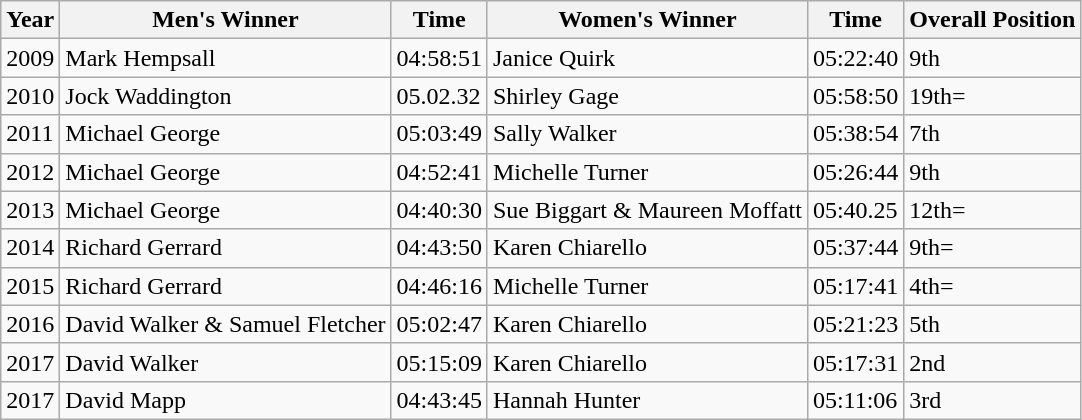<table class="wikitable">
<tr>
<th>Year</th>
<th>Men's Winner</th>
<th>Time</th>
<th>Women's Winner</th>
<th>Time</th>
<th>Overall Position</th>
</tr>
<tr>
<td>2009</td>
<td>Mark Hempsall</td>
<td>04:58:51</td>
<td>Janice Quirk</td>
<td>05:22:40</td>
<td>9th</td>
</tr>
<tr>
<td>2010</td>
<td>Jock Waddington</td>
<td>05.02.32</td>
<td>Shirley Gage</td>
<td>05:58:50</td>
<td>19th=</td>
</tr>
<tr>
<td>2011</td>
<td>Michael George</td>
<td>05:03:49</td>
<td>Sally Walker</td>
<td>05:38:54</td>
<td>7th</td>
</tr>
<tr>
<td>2012</td>
<td>Michael George</td>
<td>04:52:41</td>
<td>Michelle Turner</td>
<td>05:26:44</td>
<td>9th</td>
</tr>
<tr>
<td>2013</td>
<td>Michael George</td>
<td>04:40:30</td>
<td>Sue Biggart & Maureen Moffatt</td>
<td>05:40.25</td>
<td>12th=</td>
</tr>
<tr>
<td>2014</td>
<td>Richard Gerrard</td>
<td>04:43:50</td>
<td>Karen Chiarello</td>
<td>05:37:44</td>
<td>9th=</td>
</tr>
<tr>
<td>2015</td>
<td>Richard Gerrard</td>
<td>04:46:16</td>
<td>Michelle Turner</td>
<td>05:17:41</td>
<td>4th=</td>
</tr>
<tr>
<td>2016</td>
<td>David Walker & Samuel Fletcher</td>
<td>05:02:47</td>
<td>Karen Chiarello</td>
<td>05:21:23</td>
<td>5th</td>
</tr>
<tr>
<td>2017</td>
<td>David Walker</td>
<td>05:15:09</td>
<td>Karen Chiarello</td>
<td>05:17:31</td>
<td>2nd</td>
</tr>
<tr>
<td>2017</td>
<td>David Mapp</td>
<td>04:43:45</td>
<td>Hannah Hunter</td>
<td>05:11:06</td>
<td>3rd</td>
</tr>
</table>
